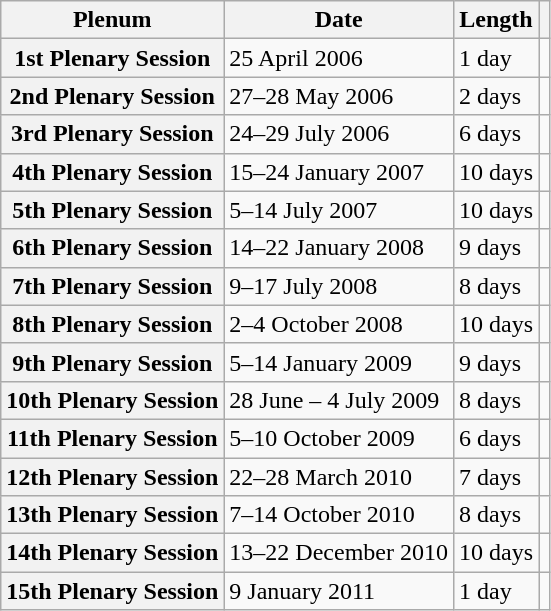<table class="wikitable sortable plainrowheaders">
<tr>
<th scope="col">Plenum</th>
<th scope="col">Date</th>
<th scope="col">Length</th>
<th scope="col" class="unsortable"></th>
</tr>
<tr>
<th scope="row">1st Plenary Session</th>
<td data-sort-value="1">25 April 2006</td>
<td>1 day</td>
<td align="center"></td>
</tr>
<tr>
<th scope="row">2nd Plenary Session</th>
<td data-sort-value="2">27–28 May 2006</td>
<td>2 days</td>
<td align="center"></td>
</tr>
<tr>
<th scope="row">3rd Plenary Session</th>
<td data-sort-value="3">24–29 July 2006</td>
<td>6 days</td>
<td align="center"></td>
</tr>
<tr>
<th scope="row">4th Plenary Session</th>
<td data-sort-value="4">15–24 January 2007</td>
<td>10 days</td>
<td align="center"></td>
</tr>
<tr>
<th scope="row">5th Plenary Session</th>
<td data-sort-value="5">5–14 July 2007</td>
<td>10 days</td>
<td align="center"></td>
</tr>
<tr>
<th scope="row">6th Plenary Session</th>
<td data-sort-value="6">14–22 January 2008</td>
<td>9 days</td>
<td align="center"></td>
</tr>
<tr>
<th scope="row">7th Plenary Session</th>
<td data-sort-value="7">9–17 July 2008</td>
<td>8 days</td>
<td align="center"></td>
</tr>
<tr>
<th scope="row">8th Plenary Session</th>
<td data-sort-value="8">2–4 October 2008</td>
<td>10 days</td>
<td align="center"></td>
</tr>
<tr>
<th scope="row">9th Plenary Session</th>
<td data-sort-value="9">5–14 January 2009</td>
<td>9 days</td>
<td align="center"></td>
</tr>
<tr>
<th scope="row">10th Plenary Session</th>
<td data-sort-value="10">28 June – 4 July 2009</td>
<td>8 days</td>
<td align="center"></td>
</tr>
<tr>
<th scope="row">11th Plenary Session</th>
<td data-sort-value="11">5–10 October 2009</td>
<td>6 days</td>
<td align="center"></td>
</tr>
<tr>
<th scope="row">12th Plenary Session</th>
<td data-sort-value="12">22–28 March 2010</td>
<td>7 days</td>
<td align="center"></td>
</tr>
<tr>
<th scope="row">13th Plenary Session</th>
<td data-sort-value="13">7–14 October 2010</td>
<td>8 days</td>
<td align="center"></td>
</tr>
<tr>
<th scope="row">14th Plenary Session</th>
<td data-sort-value="14">13–22 December 2010</td>
<td>10 days</td>
<td align="center"></td>
</tr>
<tr>
<th scope="row">15th Plenary Session</th>
<td data-sort-value="15">9 January 2011</td>
<td>1 day</td>
<td align="center"></td>
</tr>
</table>
